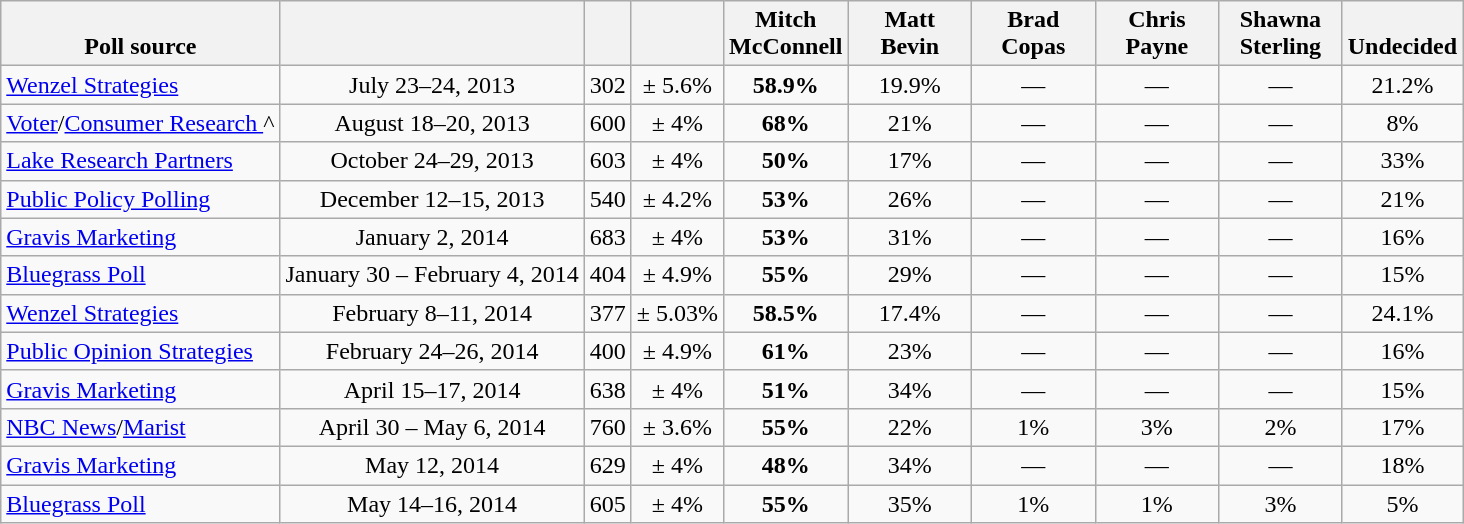<table class="wikitable" style="text-align:center">
<tr valign= bottom>
<th>Poll source</th>
<th></th>
<th></th>
<th></th>
<th style="width:75px;">Mitch<br>McConnell</th>
<th style="width:75px;">Matt<br>Bevin</th>
<th style="width:75px;">Brad<br>Copas</th>
<th style="width:75px;">Chris<br>Payne</th>
<th style="width:75px;">Shawna<br>Sterling</th>
<th>Undecided</th>
</tr>
<tr>
<td align=left><a href='#'>Wenzel Strategies</a></td>
<td>July 23–24, 2013</td>
<td>302</td>
<td>± 5.6%</td>
<td><strong>58.9%</strong></td>
<td>19.9%</td>
<td>—</td>
<td>—</td>
<td>—</td>
<td>21.2%</td>
</tr>
<tr>
<td align=left><a href='#'>Voter</a>/<a href='#'>Consumer Research </a>^</td>
<td>August 18–20, 2013</td>
<td>600</td>
<td>± 4%</td>
<td><strong>68%</strong></td>
<td>21%</td>
<td>—</td>
<td>—</td>
<td>—</td>
<td>8%</td>
</tr>
<tr>
<td align=left><a href='#'>Lake Research Partners</a></td>
<td>October 24–29, 2013</td>
<td>603</td>
<td>± 4%</td>
<td><strong>50%</strong></td>
<td>17%</td>
<td>—</td>
<td>—</td>
<td>—</td>
<td>33%</td>
</tr>
<tr>
<td align=left><a href='#'>Public Policy Polling</a></td>
<td>December 12–15, 2013</td>
<td>540</td>
<td>± 4.2%</td>
<td><strong>53%</strong></td>
<td>26%</td>
<td>—</td>
<td>—</td>
<td>—</td>
<td>21%</td>
</tr>
<tr>
<td align=left><a href='#'>Gravis Marketing</a></td>
<td>January 2, 2014</td>
<td>683</td>
<td>± 4%</td>
<td><strong>53%</strong></td>
<td>31%</td>
<td>—</td>
<td>—</td>
<td>—</td>
<td>16%</td>
</tr>
<tr>
<td align=left><a href='#'>Bluegrass Poll</a></td>
<td>January 30 – February 4, 2014</td>
<td>404</td>
<td>± 4.9%</td>
<td><strong>55%</strong></td>
<td>29%</td>
<td>—</td>
<td>—</td>
<td>—</td>
<td>15%</td>
</tr>
<tr>
<td align=left><a href='#'>Wenzel Strategies</a></td>
<td>February 8–11, 2014</td>
<td>377</td>
<td>± 5.03%</td>
<td><strong>58.5%</strong></td>
<td>17.4%</td>
<td>—</td>
<td>—</td>
<td>—</td>
<td>24.1%</td>
</tr>
<tr>
<td align=left><a href='#'>Public Opinion Strategies</a></td>
<td>February 24–26, 2014</td>
<td>400</td>
<td>± 4.9%</td>
<td><strong>61%</strong></td>
<td>23%</td>
<td>—</td>
<td>—</td>
<td>—</td>
<td>16%</td>
</tr>
<tr>
<td align=left><a href='#'>Gravis Marketing</a></td>
<td>April 15–17, 2014</td>
<td>638</td>
<td>± 4%</td>
<td><strong>51%</strong></td>
<td>34%</td>
<td>—</td>
<td>—</td>
<td>—</td>
<td>15%</td>
</tr>
<tr>
<td align=left><a href='#'>NBC News</a>/<a href='#'>Marist</a></td>
<td>April 30 – May 6, 2014</td>
<td>760</td>
<td>± 3.6%</td>
<td><strong>55%</strong></td>
<td>22%</td>
<td>1%</td>
<td>3%</td>
<td>2%</td>
<td>17%</td>
</tr>
<tr>
<td align=left><a href='#'>Gravis Marketing</a></td>
<td>May 12, 2014</td>
<td>629</td>
<td>± 4%</td>
<td><strong>48%</strong></td>
<td>34%</td>
<td>—</td>
<td>—</td>
<td>—</td>
<td>18%</td>
</tr>
<tr>
<td align=left><a href='#'>Bluegrass Poll</a></td>
<td>May 14–16, 2014</td>
<td>605</td>
<td>± 4%</td>
<td><strong>55%</strong></td>
<td>35%</td>
<td>1%</td>
<td>1%</td>
<td>3%</td>
<td>5%</td>
</tr>
</table>
